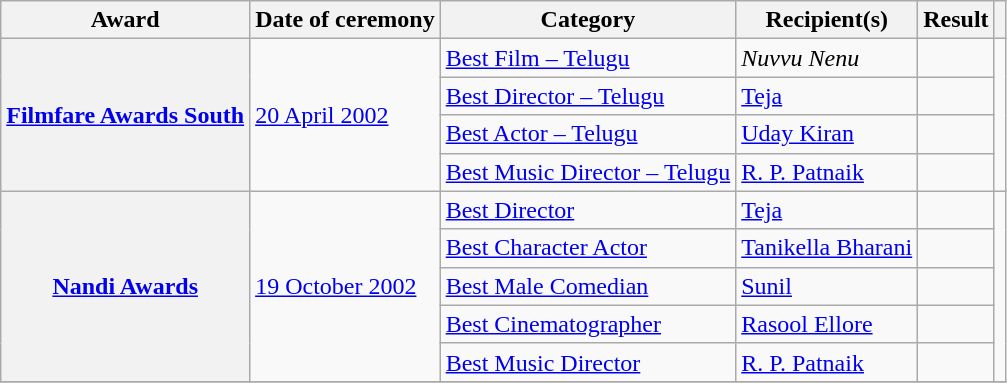<table class="wikitable plainrowheaders sortable">
<tr>
<th scope="col">Award</th>
<th scope="col">Date of ceremony</th>
<th scope="col">Category</th>
<th scope="col">Recipient(s)</th>
<th scope="col" class="unsortable">Result</th>
<th scope="col" class="unsortable"></th>
</tr>
<tr>
<th scope="row" rowspan="4"><a href='#'>Filmfare Awards South</a></th>
<td rowspan="4"><a href='#'>20 April 2002</a></td>
<td><a href='#'>Best Film – Telugu</a></td>
<td><em>Nuvvu Nenu</em></td>
<td></td>
<td style="text-align:center;" rowspan="4"><br></td>
</tr>
<tr>
<td><a href='#'>Best Director – Telugu</a></td>
<td><a href='#'>Teja</a></td>
<td></td>
</tr>
<tr>
<td><a href='#'>Best Actor – Telugu</a></td>
<td><a href='#'>Uday Kiran</a></td>
<td></td>
</tr>
<tr>
<td><a href='#'>Best Music Director – Telugu</a></td>
<td><a href='#'>R. P. Patnaik</a></td>
<td></td>
</tr>
<tr>
<th scope="row" rowspan="5"><a href='#'>Nandi Awards</a></th>
<td rowspan="5"><a href='#'>19 October 2002</a></td>
<td><a href='#'>Best Director</a></td>
<td><a href='#'>Teja</a></td>
<td></td>
<td style="text-align:center;" rowspan="5"></td>
</tr>
<tr>
<td><a href='#'>Best Character Actor</a></td>
<td><a href='#'>Tanikella Bharani</a></td>
<td></td>
</tr>
<tr>
<td><a href='#'>Best Male Comedian</a></td>
<td><a href='#'>Sunil</a></td>
<td></td>
</tr>
<tr>
<td><a href='#'>Best Cinematographer</a></td>
<td><a href='#'>Rasool Ellore</a></td>
<td></td>
</tr>
<tr>
<td><a href='#'>Best Music Director</a></td>
<td><a href='#'>R. P. Patnaik</a></td>
<td></td>
</tr>
<tr>
</tr>
</table>
